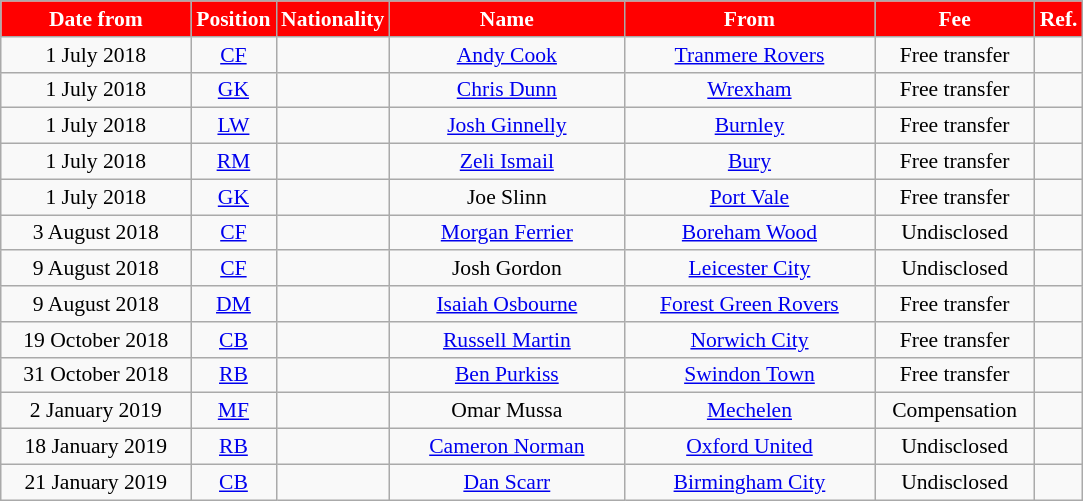<table class="wikitable"  style="text-align:center; font-size:90%; ">
<tr>
<th style="background:#FF0000; color:#FFFFFF; width:120px;">Date from</th>
<th style="background:#FF0000; color:#FFFFFF; width:50px;">Position</th>
<th style="background:#FF0000; color:#FFFFFF; width:50px;">Nationality</th>
<th style="background:#FF0000; color:#FFFFFF; width:150px;">Name</th>
<th style="background:#FF0000; color:#FFFFFF; width:160px;">From</th>
<th style="background:#FF0000; color:#FFFFFF; width:100px;">Fee</th>
<th style="background:#FF0000; color:#FFFFFF; width:25px;">Ref.</th>
</tr>
<tr>
<td>1 July 2018</td>
<td><a href='#'>CF</a></td>
<td></td>
<td><a href='#'>Andy Cook</a></td>
<td><a href='#'>Tranmere Rovers</a></td>
<td>Free transfer</td>
<td></td>
</tr>
<tr>
<td>1 July 2018</td>
<td><a href='#'>GK</a></td>
<td></td>
<td><a href='#'>Chris Dunn</a></td>
<td> <a href='#'>Wrexham</a></td>
<td>Free transfer</td>
<td></td>
</tr>
<tr>
<td>1 July 2018</td>
<td><a href='#'>LW</a></td>
<td></td>
<td><a href='#'>Josh Ginnelly</a></td>
<td><a href='#'>Burnley</a></td>
<td>Free transfer</td>
<td></td>
</tr>
<tr>
<td>1 July 2018</td>
<td><a href='#'>RM</a></td>
<td></td>
<td><a href='#'>Zeli Ismail</a></td>
<td><a href='#'>Bury</a></td>
<td>Free transfer</td>
<td></td>
</tr>
<tr>
<td>1 July 2018</td>
<td><a href='#'>GK</a></td>
<td></td>
<td>Joe Slinn</td>
<td><a href='#'>Port Vale</a></td>
<td>Free transfer</td>
<td></td>
</tr>
<tr>
<td>3 August 2018</td>
<td><a href='#'>CF</a></td>
<td></td>
<td><a href='#'>Morgan Ferrier</a></td>
<td><a href='#'>Boreham Wood</a></td>
<td>Undisclosed</td>
<td></td>
</tr>
<tr>
<td>9 August 2018</td>
<td><a href='#'>CF</a></td>
<td></td>
<td>Josh Gordon</td>
<td><a href='#'>Leicester City</a></td>
<td>Undisclosed</td>
<td></td>
</tr>
<tr>
<td>9 August 2018</td>
<td><a href='#'>DM</a></td>
<td></td>
<td><a href='#'>Isaiah Osbourne</a></td>
<td><a href='#'>Forest Green Rovers</a></td>
<td>Free transfer</td>
<td></td>
</tr>
<tr>
<td>19 October 2018</td>
<td><a href='#'>CB</a></td>
<td></td>
<td><a href='#'>Russell Martin</a></td>
<td><a href='#'>Norwich City</a></td>
<td>Free transfer</td>
<td></td>
</tr>
<tr>
<td>31 October 2018</td>
<td><a href='#'>RB</a></td>
<td></td>
<td><a href='#'>Ben Purkiss</a></td>
<td><a href='#'>Swindon Town</a></td>
<td>Free transfer</td>
<td></td>
</tr>
<tr>
<td>2 January 2019</td>
<td><a href='#'>MF</a></td>
<td></td>
<td>Omar Mussa</td>
<td> <a href='#'>Mechelen</a></td>
<td>Compensation</td>
<td></td>
</tr>
<tr>
<td>18 January 2019</td>
<td><a href='#'>RB</a></td>
<td></td>
<td><a href='#'>Cameron Norman</a></td>
<td><a href='#'>Oxford United</a></td>
<td>Undisclosed</td>
<td></td>
</tr>
<tr>
<td>21 January 2019</td>
<td><a href='#'>CB</a></td>
<td></td>
<td><a href='#'>Dan Scarr</a></td>
<td><a href='#'>Birmingham City</a></td>
<td>Undisclosed</td>
<td></td>
</tr>
</table>
